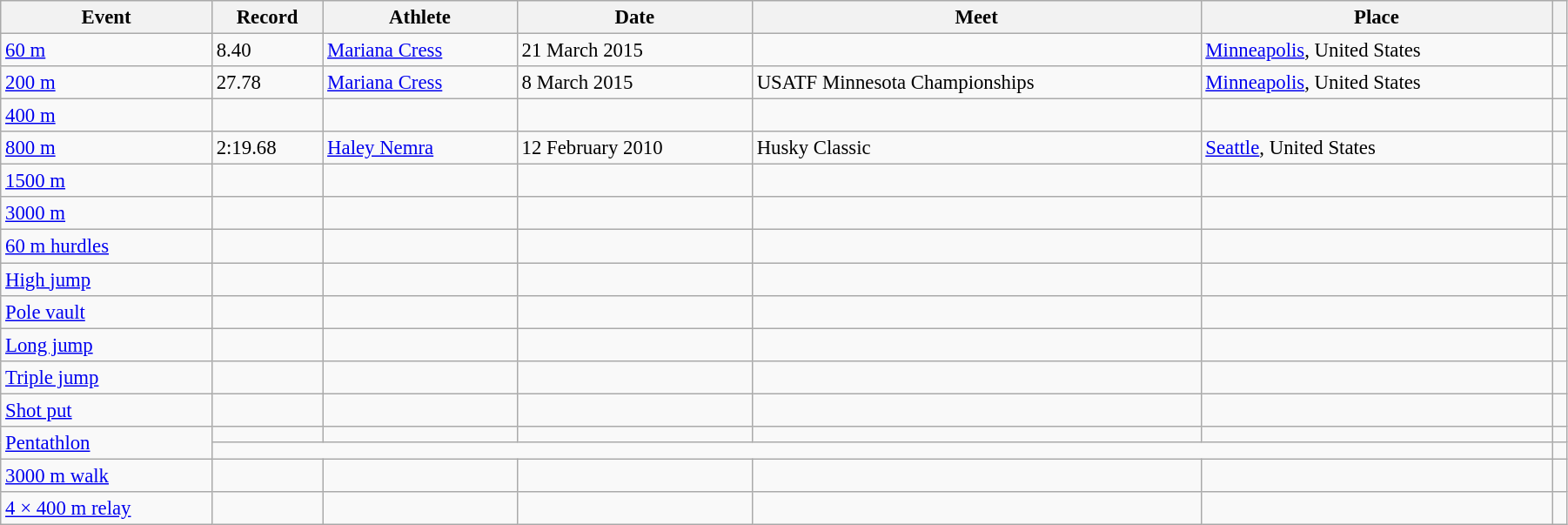<table class="wikitable" style="font-size:95%; width: 95%;">
<tr>
<th>Event</th>
<th>Record</th>
<th>Athlete</th>
<th>Date</th>
<th>Meet</th>
<th>Place</th>
<th></th>
</tr>
<tr>
<td><a href='#'>60 m</a></td>
<td>8.40</td>
<td><a href='#'>Mariana Cress</a></td>
<td>21 March 2015</td>
<td></td>
<td><a href='#'>Minneapolis</a>, United States</td>
<td></td>
</tr>
<tr>
<td><a href='#'>200 m</a></td>
<td>27.78</td>
<td><a href='#'>Mariana Cress</a></td>
<td>8 March 2015</td>
<td>USATF Minnesota Championships</td>
<td><a href='#'>Minneapolis</a>, United States</td>
<td></td>
</tr>
<tr>
<td><a href='#'>400 m</a></td>
<td></td>
<td></td>
<td></td>
<td></td>
<td></td>
<td></td>
</tr>
<tr>
<td><a href='#'>800 m</a></td>
<td>2:19.68 </td>
<td><a href='#'>Haley Nemra</a></td>
<td>12 February 2010</td>
<td>Husky Classic</td>
<td><a href='#'>Seattle</a>, United States</td>
<td></td>
</tr>
<tr>
<td><a href='#'>1500 m</a></td>
<td></td>
<td></td>
<td></td>
<td></td>
<td></td>
<td></td>
</tr>
<tr>
<td><a href='#'>3000 m</a></td>
<td></td>
<td></td>
<td></td>
<td></td>
<td></td>
<td></td>
</tr>
<tr>
<td><a href='#'>60 m hurdles</a></td>
<td></td>
<td></td>
<td></td>
<td></td>
<td></td>
<td></td>
</tr>
<tr>
<td><a href='#'>High jump</a></td>
<td></td>
<td></td>
<td></td>
<td></td>
<td></td>
<td></td>
</tr>
<tr>
<td><a href='#'>Pole vault</a></td>
<td></td>
<td></td>
<td></td>
<td></td>
<td></td>
<td></td>
</tr>
<tr>
<td><a href='#'>Long jump</a></td>
<td></td>
<td></td>
<td></td>
<td></td>
<td></td>
<td></td>
</tr>
<tr>
<td><a href='#'>Triple jump</a></td>
<td></td>
<td></td>
<td></td>
<td></td>
<td></td>
<td></td>
</tr>
<tr>
<td><a href='#'>Shot put</a></td>
<td></td>
<td></td>
<td></td>
<td></td>
<td></td>
<td></td>
</tr>
<tr>
<td rowspan=2><a href='#'>Pentathlon</a></td>
<td></td>
<td></td>
<td></td>
<td></td>
<td></td>
<td></td>
</tr>
<tr>
<td colspan=5></td>
<td></td>
</tr>
<tr>
<td><a href='#'>3000 m walk</a></td>
<td></td>
<td></td>
<td></td>
<td></td>
<td></td>
<td></td>
</tr>
<tr>
<td><a href='#'>4 × 400 m relay</a></td>
<td></td>
<td></td>
<td></td>
<td></td>
<td></td>
<td></td>
</tr>
</table>
